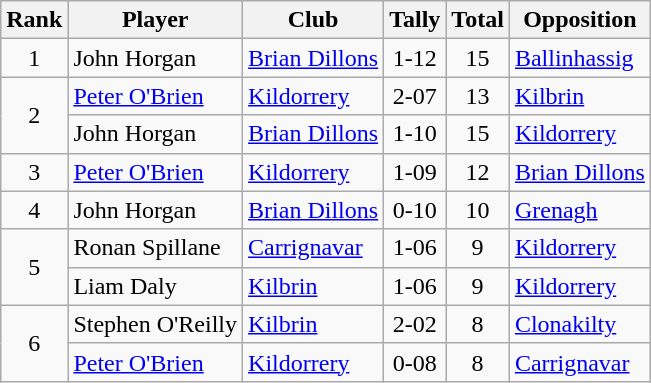<table class="wikitable">
<tr>
<th>Rank</th>
<th>Player</th>
<th>Club</th>
<th>Tally</th>
<th>Total</th>
<th>Opposition</th>
</tr>
<tr>
<td rowspan="1" style="text-align:center;">1</td>
<td>John Horgan</td>
<td><a href='#'>Brian Dillons</a></td>
<td align=center>1-12</td>
<td align=center>15</td>
<td><a href='#'>Ballinhassig</a></td>
</tr>
<tr>
<td rowspan="2" style="text-align:center;">2</td>
<td><a href='#'>Peter O'Brien</a></td>
<td><a href='#'>Kildorrery</a></td>
<td align=center>2-07</td>
<td align=center>13</td>
<td><a href='#'>Kilbrin</a></td>
</tr>
<tr>
<td>John Horgan</td>
<td><a href='#'>Brian Dillons</a></td>
<td align=center>1-10</td>
<td align=center>15</td>
<td><a href='#'>Kildorrery</a></td>
</tr>
<tr>
<td rowspan="1" style="text-align:center;">3</td>
<td><a href='#'>Peter O'Brien</a></td>
<td><a href='#'>Kildorrery</a></td>
<td align=center>1-09</td>
<td align=center>12</td>
<td><a href='#'>Brian Dillons</a></td>
</tr>
<tr>
<td rowspan="1" style="text-align:center;">4</td>
<td>John Horgan</td>
<td><a href='#'>Brian Dillons</a></td>
<td align=center>0-10</td>
<td align=center>10</td>
<td><a href='#'>Grenagh</a></td>
</tr>
<tr>
<td rowspan="2" style="text-align:center;">5</td>
<td>Ronan Spillane</td>
<td><a href='#'>Carrignavar</a></td>
<td align=center>1-06</td>
<td align=center>9</td>
<td><a href='#'>Kildorrery</a></td>
</tr>
<tr>
<td>Liam Daly</td>
<td><a href='#'>Kilbrin</a></td>
<td align=center>1-06</td>
<td align=center>9</td>
<td><a href='#'>Kildorrery</a></td>
</tr>
<tr>
<td rowspan="2" style="text-align:center;">6</td>
<td>Stephen O'Reilly</td>
<td><a href='#'>Kilbrin</a></td>
<td align=center>2-02</td>
<td align=center>8</td>
<td><a href='#'>Clonakilty</a></td>
</tr>
<tr>
<td><a href='#'>Peter O'Brien</a></td>
<td><a href='#'>Kildorrery</a></td>
<td align=center>0-08</td>
<td align=center>8</td>
<td><a href='#'>Carrignavar</a></td>
</tr>
</table>
